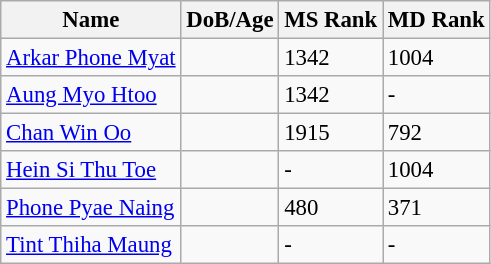<table class="wikitable" style="text-align: left; font-size:95%;">
<tr>
<th>Name</th>
<th>DoB/Age</th>
<th>MS Rank</th>
<th>MD Rank</th>
</tr>
<tr>
<td><a href='#'>Arkar Phone Myat</a></td>
<td></td>
<td>1342</td>
<td>1004</td>
</tr>
<tr>
<td><a href='#'>Aung Myo Htoo</a></td>
<td></td>
<td>1342</td>
<td>-</td>
</tr>
<tr>
<td><a href='#'>Chan Win Oo</a></td>
<td></td>
<td>1915</td>
<td>792</td>
</tr>
<tr>
<td><a href='#'>Hein Si Thu Toe</a></td>
<td></td>
<td>-</td>
<td>1004</td>
</tr>
<tr>
<td><a href='#'>Phone Pyae Naing</a></td>
<td></td>
<td>480</td>
<td>371</td>
</tr>
<tr>
<td><a href='#'>Tint Thiha Maung</a></td>
<td></td>
<td>-</td>
<td>-</td>
</tr>
</table>
